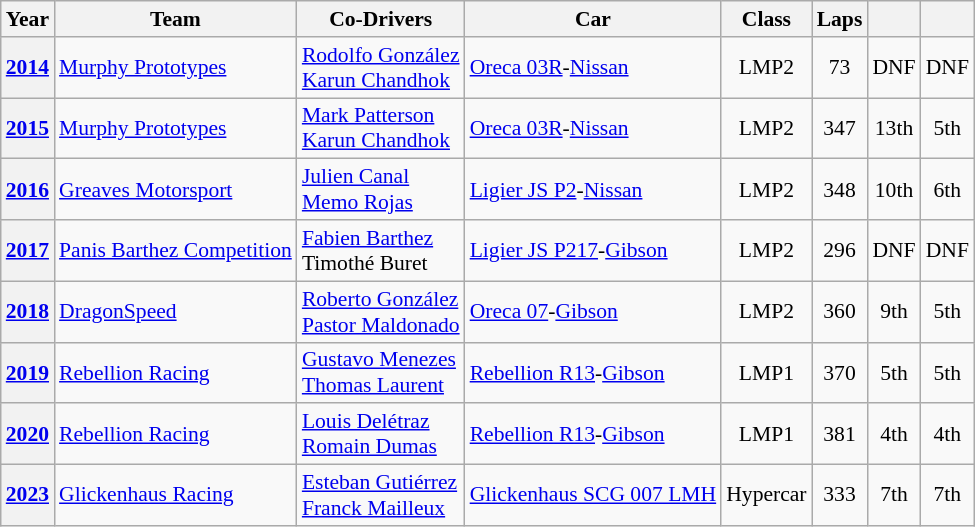<table class="wikitable" style="text-align:center; font-size:90%">
<tr>
<th>Year</th>
<th>Team</th>
<th>Co-Drivers</th>
<th>Car</th>
<th>Class</th>
<th>Laps</th>
<th></th>
<th></th>
</tr>
<tr>
<th><a href='#'>2014</a></th>
<td align="left"> <a href='#'>Murphy Prototypes</a></td>
<td align="left"> <a href='#'>Rodolfo González</a><br> <a href='#'>Karun Chandhok</a></td>
<td align="left"><a href='#'>Oreca 03R</a>-<a href='#'>Nissan</a></td>
<td>LMP2</td>
<td>73</td>
<td>DNF</td>
<td>DNF</td>
</tr>
<tr>
<th><a href='#'>2015</a></th>
<td align="left"> <a href='#'>Murphy Prototypes</a></td>
<td align="left"> <a href='#'>Mark Patterson</a><br> <a href='#'>Karun Chandhok</a></td>
<td align="left"><a href='#'>Oreca 03R</a>-<a href='#'>Nissan</a></td>
<td>LMP2</td>
<td>347</td>
<td>13th</td>
<td>5th</td>
</tr>
<tr>
<th><a href='#'>2016</a></th>
<td align="left"> <a href='#'>Greaves Motorsport</a></td>
<td align="left"> <a href='#'>Julien Canal</a><br> <a href='#'>Memo Rojas</a></td>
<td align="left"><a href='#'>Ligier JS P2</a>-<a href='#'>Nissan</a></td>
<td>LMP2</td>
<td>348</td>
<td>10th</td>
<td>6th</td>
</tr>
<tr>
<th><a href='#'>2017</a></th>
<td align="left" nowrap> <a href='#'>Panis Barthez Competition</a></td>
<td align="left"> <a href='#'>Fabien Barthez</a><br> Timothé Buret</td>
<td align="left"><a href='#'>Ligier JS P217</a>-<a href='#'>Gibson</a></td>
<td>LMP2</td>
<td>296</td>
<td>DNF</td>
<td>DNF</td>
</tr>
<tr>
<th><a href='#'>2018</a></th>
<td align="left"> <a href='#'>DragonSpeed</a></td>
<td align="left" nowrap> <a href='#'>Roberto González</a><br> <a href='#'>Pastor Maldonado</a></td>
<td align="left"><a href='#'>Oreca 07</a>-<a href='#'>Gibson</a></td>
<td>LMP2</td>
<td>360</td>
<td>9th</td>
<td>5th</td>
</tr>
<tr>
<th><a href='#'>2019</a></th>
<td align="left"> <a href='#'>Rebellion Racing</a></td>
<td align="left"> <a href='#'>Gustavo Menezes</a><br> <a href='#'>Thomas Laurent</a></td>
<td align="left"><a href='#'>Rebellion R13</a>-<a href='#'>Gibson</a></td>
<td>LMP1</td>
<td>370</td>
<td>5th</td>
<td>5th</td>
</tr>
<tr>
<th><a href='#'>2020</a></th>
<td align="left"> <a href='#'>Rebellion Racing</a></td>
<td align="left"> <a href='#'>Louis Delétraz</a><br> <a href='#'>Romain Dumas</a></td>
<td align="left"><a href='#'>Rebellion R13</a>-<a href='#'>Gibson</a></td>
<td>LMP1</td>
<td>381</td>
<td>4th</td>
<td>4th</td>
</tr>
<tr>
<th><a href='#'>2023</a></th>
<td align="left"> <a href='#'>Glickenhaus Racing</a></td>
<td align="left"> <a href='#'>Esteban Gutiérrez</a><br> <a href='#'>Franck Mailleux</a></td>
<td align="left" nowrap><a href='#'>Glickenhaus SCG 007 LMH</a></td>
<td>Hypercar</td>
<td>333</td>
<td>7th</td>
<td>7th</td>
</tr>
</table>
